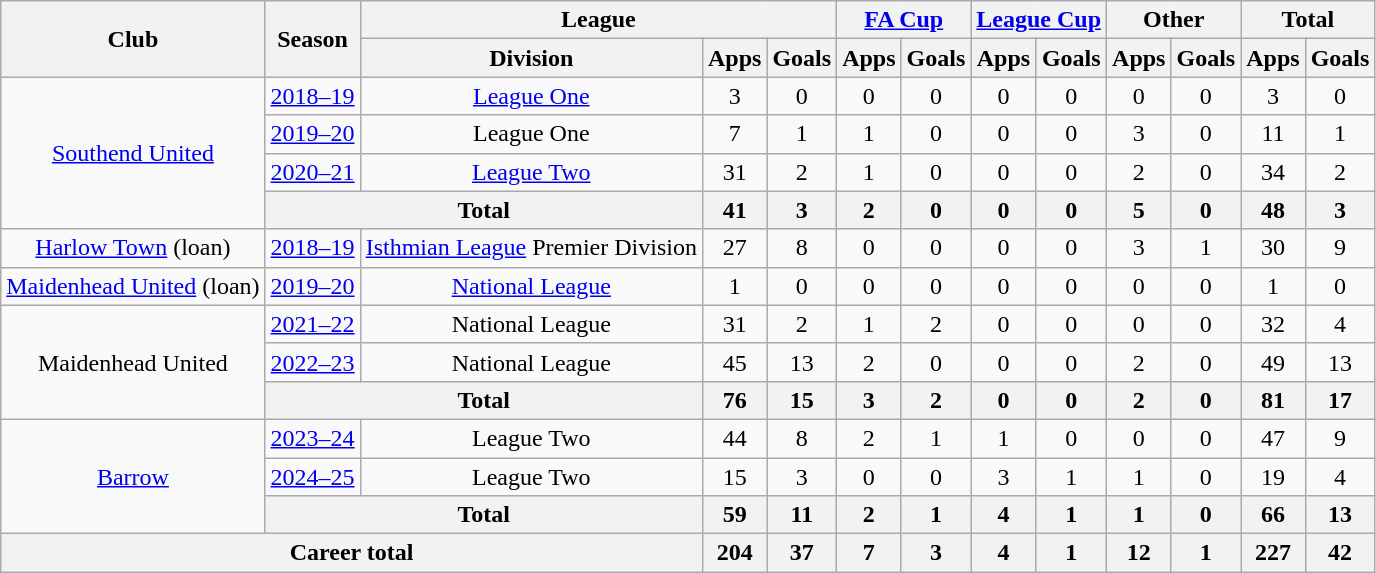<table class="wikitable" style="text-align:center">
<tr>
<th rowspan=2>Club</th>
<th rowspan=2>Season</th>
<th colspan=3>League</th>
<th colspan=2><a href='#'>FA Cup</a></th>
<th colspan=2><a href='#'>League Cup</a></th>
<th colspan=2>Other</th>
<th colspan=2>Total</th>
</tr>
<tr>
<th>Division</th>
<th>Apps</th>
<th>Goals</th>
<th>Apps</th>
<th>Goals</th>
<th>Apps</th>
<th>Goals</th>
<th>Apps</th>
<th>Goals</th>
<th>Apps</th>
<th>Goals</th>
</tr>
<tr>
<td rowspan="4"><a href='#'>Southend United</a></td>
<td><a href='#'>2018–19</a></td>
<td><a href='#'>League One</a></td>
<td>3</td>
<td>0</td>
<td>0</td>
<td>0</td>
<td>0</td>
<td>0</td>
<td>0</td>
<td>0</td>
<td>3</td>
<td>0</td>
</tr>
<tr>
<td><a href='#'>2019–20</a></td>
<td>League One</td>
<td>7</td>
<td>1</td>
<td>1</td>
<td>0</td>
<td>0</td>
<td>0</td>
<td>3</td>
<td>0</td>
<td>11</td>
<td>1</td>
</tr>
<tr>
<td><a href='#'>2020–21</a></td>
<td><a href='#'>League Two</a></td>
<td>31</td>
<td>2</td>
<td>1</td>
<td>0</td>
<td>0</td>
<td>0</td>
<td>2</td>
<td>0</td>
<td>34</td>
<td>2</td>
</tr>
<tr>
<th colspan="2">Total</th>
<th>41</th>
<th>3</th>
<th>2</th>
<th>0</th>
<th>0</th>
<th>0</th>
<th>5</th>
<th>0</th>
<th>48</th>
<th>3</th>
</tr>
<tr>
<td><a href='#'>Harlow Town</a> (loan)</td>
<td><a href='#'>2018–19</a></td>
<td><a href='#'>Isthmian League</a> Premier Division</td>
<td>27</td>
<td>8</td>
<td>0</td>
<td>0</td>
<td>0</td>
<td>0</td>
<td>3</td>
<td>1</td>
<td>30</td>
<td>9</td>
</tr>
<tr>
<td><a href='#'>Maidenhead United</a> (loan)</td>
<td><a href='#'>2019–20</a></td>
<td><a href='#'>National League</a></td>
<td>1</td>
<td>0</td>
<td>0</td>
<td>0</td>
<td>0</td>
<td>0</td>
<td>0</td>
<td>0</td>
<td>1</td>
<td>0</td>
</tr>
<tr>
<td rowspan="3">Maidenhead United</td>
<td><a href='#'>2021–22</a></td>
<td>National League</td>
<td>31</td>
<td>2</td>
<td>1</td>
<td>2</td>
<td>0</td>
<td>0</td>
<td>0</td>
<td>0</td>
<td>32</td>
<td>4</td>
</tr>
<tr>
<td><a href='#'>2022–23</a></td>
<td>National League</td>
<td>45</td>
<td>13</td>
<td>2</td>
<td>0</td>
<td>0</td>
<td>0</td>
<td>2</td>
<td>0</td>
<td>49</td>
<td>13</td>
</tr>
<tr>
<th colspan="2">Total</th>
<th>76</th>
<th>15</th>
<th>3</th>
<th>2</th>
<th>0</th>
<th>0</th>
<th>2</th>
<th>0</th>
<th>81</th>
<th>17</th>
</tr>
<tr>
<td rowspan="3"><a href='#'>Barrow</a></td>
<td><a href='#'>2023–24</a></td>
<td>League Two</td>
<td>44</td>
<td>8</td>
<td>2</td>
<td>1</td>
<td>1</td>
<td>0</td>
<td>0</td>
<td>0</td>
<td>47</td>
<td>9</td>
</tr>
<tr>
<td><a href='#'>2024–25</a></td>
<td>League Two</td>
<td>15</td>
<td>3</td>
<td>0</td>
<td>0</td>
<td>3</td>
<td>1</td>
<td>1</td>
<td>0</td>
<td>19</td>
<td>4</td>
</tr>
<tr>
<th colspan="2">Total</th>
<th>59</th>
<th>11</th>
<th>2</th>
<th>1</th>
<th>4</th>
<th>1</th>
<th>1</th>
<th>0</th>
<th>66</th>
<th>13</th>
</tr>
<tr>
<th colspan="3">Career total</th>
<th>204</th>
<th>37</th>
<th>7</th>
<th>3</th>
<th>4</th>
<th>1</th>
<th>12</th>
<th>1</th>
<th>227</th>
<th>42</th>
</tr>
</table>
